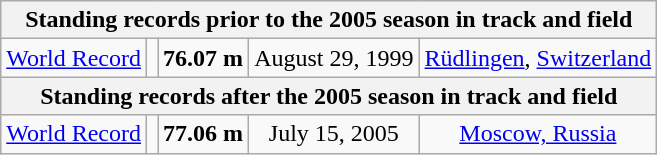<table class="wikitable" style="text-align:center;">
<tr>
<th colspan="5">Standing records prior to the 2005 season in track and field</th>
</tr>
<tr>
<td><a href='#'>World Record</a></td>
<td></td>
<td><strong>76.07 m </strong></td>
<td>August 29, 1999</td>
<td> <a href='#'>Rüdlingen</a>, <a href='#'>Switzerland</a></td>
</tr>
<tr>
<th colspan="5">Standing records after the 2005 season in track and field</th>
</tr>
<tr>
<td><a href='#'>World Record</a></td>
<td></td>
<td><strong>77.06 m </strong></td>
<td>July 15, 2005</td>
<td> <a href='#'>Moscow, Russia</a></td>
</tr>
</table>
